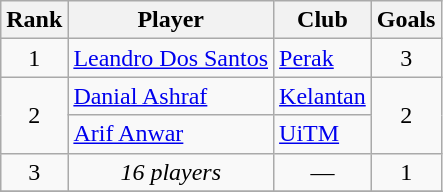<table class="wikitable" style="text-align:center">
<tr>
<th>Rank</th>
<th>Player</th>
<th>Club</th>
<th>Goals</th>
</tr>
<tr>
<td>1</td>
<td style="text-align:left;"> <a href='#'>Leandro Dos Santos</a></td>
<td style="text-align:left;"><a href='#'>Perak</a></td>
<td>3</td>
</tr>
<tr>
<td rowspan=2>2</td>
<td style="text-align:left;"> <a href='#'>Danial Ashraf</a></td>
<td style="text-align:left;"><a href='#'>Kelantan</a></td>
<td rowspan=2>2</td>
</tr>
<tr>
<td style="text-align:left;"> <a href='#'>Arif Anwar</a></td>
<td style="text-align:left;"><a href='#'>UiTM</a></td>
</tr>
<tr>
<td>3</td>
<td style="text-align:middle;"><em>16 players</em></td>
<td style="text-align:middle;">—</td>
<td>1</td>
</tr>
<tr>
</tr>
</table>
